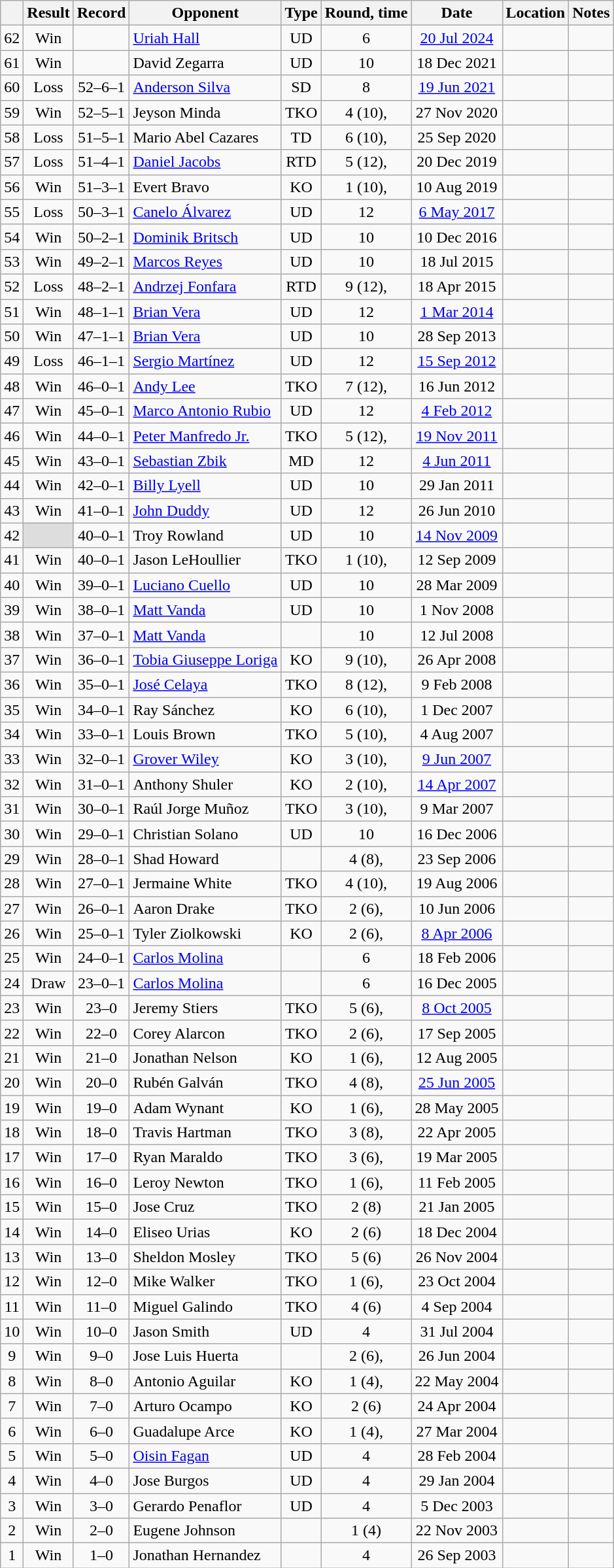<table class="wikitable" style="text-align:center">
<tr>
<th></th>
<th>Result</th>
<th>Record</th>
<th>Opponent</th>
<th>Type</th>
<th>Round, time</th>
<th>Date</th>
<th>Location</th>
<th>Notes</th>
</tr>
<tr>
<td>62</td>
<td>Win</td>
<td></td>
<td style="text-align:left;"><a href='#'>Uriah Hall</a></td>
<td>UD</td>
<td>6</td>
<td><a href='#'>20 Jul 2024</a></td>
<td style="text-align:left;"></td>
<td></td>
</tr>
<tr>
<td>61</td>
<td>Win</td>
<td></td>
<td style="text-align:left;">David Zegarra</td>
<td>UD</td>
<td>10</td>
<td>18 Dec 2021</td>
<td style="text-align:left;"></td>
<td></td>
</tr>
<tr>
<td>60</td>
<td>Loss</td>
<td>52–6–1 </td>
<td style="text-align:left;"><a href='#'>Anderson Silva</a></td>
<td>SD</td>
<td>8</td>
<td><a href='#'>19 Jun 2021</a></td>
<td style="text-align:left;"></td>
<td></td>
</tr>
<tr>
<td>59</td>
<td>Win</td>
<td>52–5–1 </td>
<td style="text-align:left;">Jeyson Minda</td>
<td>TKO</td>
<td>4 (10), </td>
<td>27 Nov 2020</td>
<td style="text-align:left;"></td>
<td></td>
</tr>
<tr>
<td>58</td>
<td>Loss</td>
<td>51–5–1 </td>
<td style="text-align:left;">Mario Abel Cazares</td>
<td>TD</td>
<td>6 (10), </td>
<td>25 Sep 2020</td>
<td style="text-align:left;"></td>
<td></td>
</tr>
<tr>
<td>57</td>
<td>Loss</td>
<td>51–4–1 </td>
<td style="text-align:left;"><a href='#'>Daniel Jacobs</a></td>
<td>RTD</td>
<td>5 (12), </td>
<td>20 Dec 2019</td>
<td style="text-align:left;"></td>
<td></td>
</tr>
<tr>
<td>56</td>
<td>Win</td>
<td>51–3–1 </td>
<td style="text-align:left;">Evert Bravo</td>
<td>KO</td>
<td>1 (10), </td>
<td>10 Aug 2019</td>
<td style="text-align:left;"></td>
<td></td>
</tr>
<tr>
<td>55</td>
<td>Loss</td>
<td>50–3–1 </td>
<td style="text-align:left;"><a href='#'>Canelo Álvarez</a></td>
<td>UD</td>
<td>12</td>
<td><a href='#'>6 May 2017</a></td>
<td style="text-align:left;"></td>
<td></td>
</tr>
<tr>
<td>54</td>
<td>Win</td>
<td>50–2–1 </td>
<td style="text-align:left;"><a href='#'>Dominik Britsch</a></td>
<td>UD</td>
<td>10</td>
<td>10 Dec 2016</td>
<td style="text-align:left;"></td>
<td></td>
</tr>
<tr>
<td>53</td>
<td>Win</td>
<td>49–2–1 </td>
<td style="text-align:left;"><a href='#'>Marcos Reyes</a></td>
<td>UD</td>
<td>10</td>
<td>18 Jul 2015</td>
<td style="text-align:left;"></td>
<td></td>
</tr>
<tr>
<td>52</td>
<td>Loss</td>
<td>48–2–1 </td>
<td style="text-align:left;"><a href='#'>Andrzej Fonfara</a></td>
<td>RTD</td>
<td>9 (12), </td>
<td>18 Apr 2015</td>
<td style="text-align:left;"></td>
<td style="text-align:left;"></td>
</tr>
<tr>
<td>51</td>
<td>Win</td>
<td>48–1–1 </td>
<td style="text-align:left;"><a href='#'>Brian Vera</a></td>
<td>UD</td>
<td>12</td>
<td><a href='#'>1 Mar 2014</a></td>
<td style="text-align:left;"></td>
<td style="text-align:left;"></td>
</tr>
<tr>
<td>50</td>
<td>Win</td>
<td>47–1–1 </td>
<td style="text-align:left;"><a href='#'>Brian Vera</a></td>
<td>UD</td>
<td>10</td>
<td>28 Sep 2013</td>
<td style="text-align:left;"></td>
<td></td>
</tr>
<tr>
<td>49</td>
<td>Loss</td>
<td>46–1–1 </td>
<td style="text-align:left;"><a href='#'>Sergio Martínez</a></td>
<td>UD</td>
<td>12</td>
<td><a href='#'>15 Sep 2012</a></td>
<td style="text-align:left;"></td>
<td style="text-align:left;"></td>
</tr>
<tr>
<td>48</td>
<td>Win</td>
<td>46–0–1 </td>
<td style="text-align:left;"><a href='#'>Andy Lee</a></td>
<td>TKO</td>
<td>7 (12), </td>
<td>16 Jun 2012</td>
<td style="text-align:left;"></td>
<td style="text-align:left;"></td>
</tr>
<tr>
<td>47</td>
<td>Win</td>
<td>45–0–1 </td>
<td style="text-align:left;"><a href='#'>Marco Antonio Rubio</a></td>
<td>UD</td>
<td>12</td>
<td><a href='#'>4 Feb 2012</a></td>
<td style="text-align:left;"></td>
<td style="text-align:left;"></td>
</tr>
<tr>
<td>46</td>
<td>Win</td>
<td>44–0–1 </td>
<td style="text-align:left;"><a href='#'>Peter Manfredo Jr.</a></td>
<td>TKO</td>
<td>5 (12), </td>
<td><a href='#'>19 Nov 2011</a></td>
<td style="text-align:left;"></td>
<td style="text-align:left;"></td>
</tr>
<tr>
<td>45</td>
<td>Win</td>
<td>43–0–1 </td>
<td style="text-align:left;"><a href='#'>Sebastian Zbik</a></td>
<td>MD</td>
<td>12</td>
<td><a href='#'>4 Jun 2011</a></td>
<td style="text-align:left;"></td>
<td style="text-align:left;"></td>
</tr>
<tr>
<td>44</td>
<td>Win</td>
<td>42–0–1 </td>
<td style="text-align:left;"><a href='#'>Billy Lyell</a></td>
<td>UD</td>
<td>10</td>
<td>29 Jan 2011</td>
<td style="text-align:left;"></td>
<td style="text-align:left;"></td>
</tr>
<tr>
<td>43</td>
<td>Win</td>
<td>41–0–1 </td>
<td style="text-align:left;"><a href='#'>John Duddy</a></td>
<td>UD</td>
<td>12</td>
<td>26 Jun 2010</td>
<td style="text-align:left;"></td>
<td style="text-align:left;"></td>
</tr>
<tr>
<td>42</td>
<td style="background:#DDD"></td>
<td>40–0–1 </td>
<td style="text-align:left;">Troy Rowland</td>
<td>UD</td>
<td>10</td>
<td><a href='#'>14 Nov 2009</a></td>
<td style="text-align:left;"></td>
<td style="text-align:left;"></td>
</tr>
<tr>
<td>41</td>
<td>Win</td>
<td>40–0–1</td>
<td style="text-align:left;">Jason LeHoullier</td>
<td>TKO</td>
<td>1 (10), </td>
<td>12 Sep 2009</td>
<td style="text-align:left;"></td>
<td style="text-align:left;"></td>
</tr>
<tr>
<td>40</td>
<td>Win</td>
<td>39–0–1</td>
<td style="text-align:left;"><a href='#'>Luciano Cuello</a></td>
<td>UD</td>
<td>10</td>
<td>28 Mar 2009</td>
<td style="text-align:left;"></td>
<td style="text-align:left;"></td>
</tr>
<tr>
<td>39</td>
<td>Win</td>
<td>38–0–1</td>
<td style="text-align:left;"><a href='#'>Matt Vanda</a></td>
<td>UD</td>
<td>10</td>
<td>1 Nov 2008</td>
<td style="text-align:left;"></td>
<td></td>
</tr>
<tr>
<td>38</td>
<td>Win</td>
<td>37–0–1</td>
<td style="text-align:left;"><a href='#'>Matt Vanda</a></td>
<td></td>
<td>10</td>
<td>12 Jul 2008</td>
<td style="text-align:left;"></td>
<td></td>
</tr>
<tr>
<td>37</td>
<td>Win</td>
<td>36–0–1</td>
<td style="text-align:left;"><a href='#'>Tobia Giuseppe Loriga</a></td>
<td>KO</td>
<td>9 (10), </td>
<td>26 Apr 2008</td>
<td style="text-align:left;"></td>
<td style="text-align:left;"></td>
</tr>
<tr>
<td>36</td>
<td>Win</td>
<td>35–0–1</td>
<td style="text-align:left;"><a href='#'>José Celaya</a></td>
<td>TKO</td>
<td>8 (12), </td>
<td>9 Feb 2008</td>
<td style="text-align:left;"></td>
<td style="text-align:left;"></td>
</tr>
<tr>
<td>35</td>
<td>Win</td>
<td>34–0–1</td>
<td style="text-align:left;">Ray Sánchez</td>
<td>KO</td>
<td>6 (10), </td>
<td>1 Dec 2007</td>
<td style="text-align:left;"></td>
<td></td>
</tr>
<tr>
<td>34</td>
<td>Win</td>
<td>33–0–1</td>
<td style="text-align:left;">Louis Brown</td>
<td>TKO</td>
<td>5 (10), </td>
<td>4 Aug 2007</td>
<td style="text-align:left;"></td>
<td></td>
</tr>
<tr>
<td>33</td>
<td>Win</td>
<td>32–0–1</td>
<td style="text-align:left;"><a href='#'>Grover Wiley</a></td>
<td>KO</td>
<td>3 (10), </td>
<td><a href='#'>9 Jun 2007</a></td>
<td style="text-align:left;"></td>
<td></td>
</tr>
<tr>
<td>32</td>
<td>Win</td>
<td>31–0–1</td>
<td style="text-align:left;">Anthony Shuler</td>
<td>KO</td>
<td>2 (10), </td>
<td><a href='#'>14 Apr 2007</a></td>
<td style="text-align:left;"></td>
<td></td>
</tr>
<tr>
<td>31</td>
<td>Win</td>
<td>30–0–1</td>
<td style="text-align:left;">Raúl Jorge Muñoz</td>
<td>TKO</td>
<td>3 (10), </td>
<td>9 Mar 2007</td>
<td style="text-align:left;"></td>
<td></td>
</tr>
<tr>
<td>30</td>
<td>Win</td>
<td>29–0–1</td>
<td style="text-align:left;">Christian Solano</td>
<td>UD</td>
<td>10</td>
<td>16 Dec 2006</td>
<td style="text-align:left;"></td>
<td></td>
</tr>
<tr>
<td>29</td>
<td>Win</td>
<td>28–0–1</td>
<td style="text-align:left;">Shad Howard</td>
<td></td>
<td>4 (8), </td>
<td>23 Sep 2006</td>
<td style="text-align:left;"></td>
<td></td>
</tr>
<tr>
<td>28</td>
<td>Win</td>
<td>27–0–1</td>
<td style="text-align:left;">Jermaine White</td>
<td>TKO</td>
<td>4 (10), </td>
<td>19 Aug 2006</td>
<td style="text-align:left;"></td>
<td style="text-align:left;"></td>
</tr>
<tr>
<td>27</td>
<td>Win</td>
<td>26–0–1</td>
<td style="text-align:left;">Aaron Drake</td>
<td>TKO</td>
<td>2 (6), </td>
<td>10 Jun 2006</td>
<td style="text-align:left;"></td>
<td></td>
</tr>
<tr>
<td>26</td>
<td>Win</td>
<td>25–0–1</td>
<td style="text-align:left;">Tyler Ziolkowski</td>
<td>KO</td>
<td>2 (6), </td>
<td><a href='#'>8 Apr 2006</a></td>
<td style="text-align:left;"></td>
<td></td>
</tr>
<tr>
<td>25</td>
<td>Win</td>
<td>24–0–1</td>
<td style="text-align:left;"><a href='#'>Carlos Molina</a></td>
<td></td>
<td>6</td>
<td>18 Feb 2006</td>
<td style="text-align:left;"></td>
<td></td>
</tr>
<tr>
<td>24</td>
<td>Draw</td>
<td>23–0–1</td>
<td style="text-align:left;"><a href='#'>Carlos Molina</a></td>
<td></td>
<td>6</td>
<td>16 Dec 2005</td>
<td style="text-align:left;"></td>
<td></td>
</tr>
<tr>
<td>23</td>
<td>Win</td>
<td>23–0</td>
<td style="text-align:left;">Jeremy Stiers</td>
<td>TKO</td>
<td>5 (6), </td>
<td><a href='#'>8 Oct 2005</a></td>
<td style="text-align:left;"></td>
<td></td>
</tr>
<tr>
<td>22</td>
<td>Win</td>
<td>22–0</td>
<td style="text-align:left;">Corey Alarcon</td>
<td>TKO</td>
<td>2 (6), </td>
<td>17 Sep 2005</td>
<td style="text-align:left;"></td>
<td></td>
</tr>
<tr>
<td>21</td>
<td>Win</td>
<td>21–0</td>
<td style="text-align:left;">Jonathan Nelson</td>
<td>KO</td>
<td>1 (6), </td>
<td>12 Aug 2005</td>
<td style="text-align:left;"></td>
<td></td>
</tr>
<tr>
<td>20</td>
<td>Win</td>
<td>20–0</td>
<td style="text-align:left;">Rubén Galván</td>
<td>TKO</td>
<td>4 (8), </td>
<td><a href='#'>25 Jun 2005</a></td>
<td style="text-align:left;"></td>
<td></td>
</tr>
<tr>
<td>19</td>
<td>Win</td>
<td>19–0</td>
<td style="text-align:left;">Adam Wynant</td>
<td>KO</td>
<td>1 (6), </td>
<td>28 May 2005</td>
<td style="text-align:left;"></td>
<td></td>
</tr>
<tr>
<td>18</td>
<td>Win</td>
<td>18–0</td>
<td style="text-align:left;">Travis Hartman</td>
<td>TKO</td>
<td>3 (8), </td>
<td>22 Apr 2005</td>
<td style="text-align:left;"></td>
<td></td>
</tr>
<tr>
<td>17</td>
<td>Win</td>
<td>17–0</td>
<td style="text-align:left;">Ryan Maraldo</td>
<td>TKO</td>
<td>3 (6), </td>
<td>19 Mar 2005</td>
<td style="text-align:left;"></td>
<td></td>
</tr>
<tr>
<td>16</td>
<td>Win</td>
<td>16–0</td>
<td style="text-align:left;">Leroy Newton</td>
<td>TKO</td>
<td>1 (6), </td>
<td>11 Feb 2005</td>
<td style="text-align:left;"></td>
<td></td>
</tr>
<tr>
<td>15</td>
<td>Win</td>
<td>15–0</td>
<td style="text-align:left;">Jose Cruz</td>
<td>TKO</td>
<td>2 (8)</td>
<td>21 Jan 2005</td>
<td style="text-align:left;"></td>
<td></td>
</tr>
<tr>
<td>14</td>
<td>Win</td>
<td>14–0</td>
<td style="text-align:left;">Eliseo Urias</td>
<td>KO</td>
<td>2 (6)</td>
<td>18 Dec 2004</td>
<td style="text-align:left;"></td>
<td></td>
</tr>
<tr>
<td>13</td>
<td>Win</td>
<td>13–0</td>
<td style="text-align:left;">Sheldon Mosley</td>
<td>TKO</td>
<td>5 (6)</td>
<td>26 Nov 2004</td>
<td style="text-align:left;"></td>
<td></td>
</tr>
<tr>
<td>12</td>
<td>Win</td>
<td>12–0</td>
<td style="text-align:left;">Mike Walker</td>
<td>TKO</td>
<td>1 (6), </td>
<td>23 Oct 2004</td>
<td style="text-align:left;"></td>
<td></td>
</tr>
<tr>
<td>11</td>
<td>Win</td>
<td>11–0</td>
<td style="text-align:left;">Miguel Galindo</td>
<td>TKO</td>
<td>4 (6)</td>
<td>4 Sep 2004</td>
<td style="text-align:left;"></td>
<td></td>
</tr>
<tr>
<td>10</td>
<td>Win</td>
<td>10–0</td>
<td style="text-align:left;">Jason Smith</td>
<td>UD</td>
<td>4</td>
<td>31 Jul 2004</td>
<td style="text-align:left;"></td>
<td></td>
</tr>
<tr>
<td>9</td>
<td>Win</td>
<td>9–0</td>
<td style="text-align:left;">Jose Luis Huerta</td>
<td></td>
<td>2 (6), </td>
<td>26 Jun 2004</td>
<td style="text-align:left;"></td>
<td></td>
</tr>
<tr>
<td>8</td>
<td>Win</td>
<td>8–0</td>
<td style="text-align:left;">Antonio Aguilar</td>
<td>KO</td>
<td>1 (4), </td>
<td>22 May 2004</td>
<td style="text-align:left;"></td>
<td></td>
</tr>
<tr>
<td>7</td>
<td>Win</td>
<td>7–0</td>
<td style="text-align:left;">Arturo Ocampo</td>
<td>KO</td>
<td>2 (6)</td>
<td>24 Apr 2004</td>
<td style="text-align:left;"></td>
<td></td>
</tr>
<tr>
<td>6</td>
<td>Win</td>
<td>6–0</td>
<td style="text-align:left;">Guadalupe Arce</td>
<td>KO</td>
<td>1 (4), </td>
<td>27 Mar 2004</td>
<td style="text-align:left;"></td>
<td></td>
</tr>
<tr>
<td>5</td>
<td>Win</td>
<td>5–0</td>
<td style="text-align:left;"><a href='#'>Oisin Fagan</a></td>
<td>UD</td>
<td>4</td>
<td>28 Feb 2004</td>
<td style="text-align:left;"></td>
<td></td>
</tr>
<tr>
<td>4</td>
<td>Win</td>
<td>4–0</td>
<td style="text-align:left;">Jose Burgos</td>
<td>UD</td>
<td>4</td>
<td>29 Jan 2004</td>
<td style="text-align:left;"></td>
<td></td>
</tr>
<tr>
<td>3</td>
<td>Win</td>
<td>3–0</td>
<td style="text-align:left;">Gerardo Penaflor</td>
<td>UD</td>
<td>4</td>
<td>5 Dec 2003</td>
<td style="text-align:left;"></td>
<td></td>
</tr>
<tr>
<td>2</td>
<td>Win</td>
<td>2–0</td>
<td style="text-align:left;">Eugene Johnson</td>
<td></td>
<td>1 (4)</td>
<td>22 Nov 2003</td>
<td style="text-align:left;"></td>
<td></td>
</tr>
<tr>
<td>1</td>
<td>Win</td>
<td>1–0</td>
<td style="text-align:left;">Jonathan Hernandez</td>
<td></td>
<td>4</td>
<td>26 Sep 2003</td>
<td style="text-align:left;"></td>
<td></td>
</tr>
</table>
